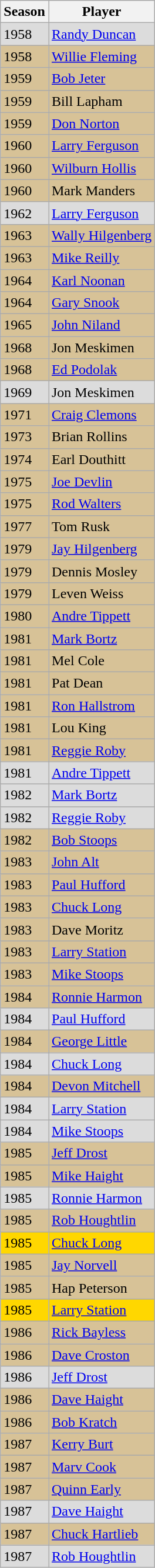<table class="wikitable" style="float:left; margin-right:1em;">
<tr>
<th>Season</th>
<th>Player</th>
</tr>
<tr style="background: #dcdcdc;">
<td>1958</td>
<td><a href='#'>Randy Duncan</a></td>
</tr>
<tr style="background: #d7c297;">
<td>1958</td>
<td><a href='#'>Willie Fleming</a></td>
</tr>
<tr style="background: #d7c297;">
<td>1959</td>
<td><a href='#'>Bob Jeter</a></td>
</tr>
<tr style="background: #d7c297;">
<td>1959</td>
<td>Bill Lapham</td>
</tr>
<tr style="background: #d7c297;">
<td>1959</td>
<td><a href='#'>Don Norton</a></td>
</tr>
<tr style="background: #d7c297;">
<td>1960</td>
<td><a href='#'>Larry Ferguson</a></td>
</tr>
<tr style="background: #d7c297;">
<td>1960</td>
<td><a href='#'>Wilburn Hollis</a></td>
</tr>
<tr style="background: #d7c297;">
<td>1960</td>
<td>Mark Manders</td>
</tr>
<tr style="background: #dcdcdc;">
<td>1962</td>
<td><a href='#'>Larry Ferguson</a></td>
</tr>
<tr style="background: #d7c297;">
<td>1963</td>
<td><a href='#'>Wally Hilgenberg</a></td>
</tr>
<tr style="background: #d7c297;">
<td>1963</td>
<td><a href='#'>Mike Reilly</a></td>
</tr>
<tr style="background: #d7c297;">
<td>1964</td>
<td><a href='#'>Karl Noonan</a></td>
</tr>
<tr style="background: #d7c297;">
<td>1964</td>
<td><a href='#'>Gary Snook</a></td>
</tr>
<tr style="background: #d7c297;">
<td>1965</td>
<td><a href='#'>John Niland</a></td>
</tr>
<tr style="background: #d7c297;">
<td>1968</td>
<td>Jon Meskimen</td>
</tr>
<tr style="background: #d7c297;">
<td>1968</td>
<td><a href='#'>Ed Podolak</a></td>
</tr>
<tr style="background: #dcdcdc;">
<td>1969</td>
<td>Jon Meskimen</td>
</tr>
<tr style="background: #d7c297;">
<td>1971</td>
<td><a href='#'>Craig Clemons</a></td>
</tr>
<tr style="background: #d7c297;">
<td>1973</td>
<td>Brian Rollins</td>
</tr>
<tr style="background: #d7c297;">
<td>1974</td>
<td>Earl Douthitt</td>
</tr>
<tr style="background: #d7c297;">
<td>1975</td>
<td><a href='#'>Joe Devlin</a></td>
</tr>
<tr style="background: #d7c297;">
<td>1975</td>
<td><a href='#'>Rod Walters</a></td>
</tr>
<tr style="background: #d7c297;">
<td>1977</td>
<td>Tom Rusk</td>
</tr>
<tr style="background: #d7c297;">
<td>1979</td>
<td><a href='#'>Jay Hilgenberg</a></td>
</tr>
<tr style="background: #d7c297;">
<td>1979</td>
<td>Dennis Mosley</td>
</tr>
<tr style="background: #d7c297;">
<td>1979</td>
<td>Leven Weiss</td>
</tr>
<tr style="background: #d7c297;">
<td>1980</td>
<td><a href='#'>Andre Tippett</a></td>
</tr>
<tr style="background: #d7c297;">
<td>1981</td>
<td><a href='#'>Mark Bortz</a></td>
</tr>
<tr style="background: #d7c297;">
<td>1981</td>
<td>Mel Cole</td>
</tr>
<tr style="background: #d7c297;">
<td>1981</td>
<td>Pat Dean</td>
</tr>
<tr style="background: #d7c297;">
<td>1981</td>
<td><a href='#'>Ron Hallstrom</a></td>
</tr>
<tr style="background: #d7c297;">
<td>1981</td>
<td>Lou King</td>
</tr>
<tr style="background: #d7c297;">
<td>1981</td>
<td><a href='#'>Reggie Roby</a></td>
</tr>
<tr style="background: #dcdcdc;">
<td>1981</td>
<td><a href='#'>Andre Tippett</a></td>
</tr>
<tr style="background: #dcdcdc;">
<td>1982</td>
<td><a href='#'>Mark Bortz</a></td>
</tr>
<tr style="background: #dcdcdc;">
<td>1982</td>
<td><a href='#'>Reggie Roby</a></td>
</tr>
<tr style="background: #d7c297;">
<td>1982</td>
<td><a href='#'>Bob Stoops</a></td>
</tr>
<tr style="background: #d7c297;">
<td>1983</td>
<td><a href='#'>John Alt</a></td>
</tr>
<tr style="background: #d7c297;">
<td>1983</td>
<td><a href='#'>Paul Hufford</a></td>
</tr>
<tr style="background: #d7c297;">
<td>1983</td>
<td><a href='#'>Chuck Long</a></td>
</tr>
<tr style="background: #d7c297;">
<td>1983</td>
<td>Dave Moritz</td>
</tr>
<tr style="background: #d7c297;">
<td>1983</td>
<td><a href='#'>Larry Station</a></td>
</tr>
<tr style="background: #d7c297;">
<td>1983</td>
<td><a href='#'>Mike Stoops</a></td>
</tr>
<tr style="background: #d7c297;">
<td>1984</td>
<td><a href='#'>Ronnie Harmon</a></td>
</tr>
<tr style="background: #dcdcdc;">
<td>1984</td>
<td><a href='#'>Paul Hufford</a></td>
</tr>
<tr style="background: #d7c297;">
<td>1984</td>
<td><a href='#'>George Little</a></td>
</tr>
<tr style="background: #dcdcdc;">
<td>1984</td>
<td><a href='#'>Chuck Long</a></td>
</tr>
<tr style="background: #d7c297;">
<td>1984</td>
<td><a href='#'>Devon Mitchell</a></td>
</tr>
<tr style="background: #dcdcdc;">
<td>1984</td>
<td><a href='#'>Larry Station</a></td>
</tr>
<tr style="background: #dcdcdc;">
<td>1984</td>
<td><a href='#'>Mike Stoops</a></td>
</tr>
<tr style="background: #d7c297;">
<td>1985</td>
<td><a href='#'>Jeff Drost</a></td>
</tr>
<tr style="background: #d7c297;">
<td>1985</td>
<td><a href='#'>Mike Haight</a></td>
</tr>
<tr style="background: #dcdcdc;">
<td>1985</td>
<td><a href='#'>Ronnie Harmon</a></td>
</tr>
<tr style="background: #d7c297;">
<td>1985</td>
<td><a href='#'>Rob Houghtlin</a></td>
</tr>
<tr style="background: #FFD700;">
<td>1985</td>
<td><a href='#'>Chuck Long</a></td>
</tr>
<tr style="background: #d7c297;">
<td>1985</td>
<td><a href='#'>Jay Norvell</a></td>
</tr>
<tr style="background: #d7c297;">
<td>1985</td>
<td>Hap Peterson</td>
</tr>
<tr style="background: #FFD700;">
<td>1985</td>
<td><a href='#'>Larry Station</a></td>
</tr>
<tr style="background: #d7c297;">
<td>1986</td>
<td><a href='#'>Rick Bayless</a></td>
</tr>
<tr style="background: #d7c297;">
<td>1986</td>
<td><a href='#'>Dave Croston</a></td>
</tr>
<tr style="background: #dcdcdc;">
<td>1986</td>
<td><a href='#'>Jeff Drost</a></td>
</tr>
<tr style="background: #d7c297;">
<td>1986</td>
<td><a href='#'>Dave Haight</a></td>
</tr>
<tr style="background: #d7c297;">
<td>1986</td>
<td><a href='#'>Bob Kratch</a></td>
</tr>
<tr style="background: #d7c297;">
<td>1987</td>
<td><a href='#'>Kerry Burt</a></td>
</tr>
<tr style="background: #d7c297;">
<td>1987</td>
<td><a href='#'>Marv Cook</a></td>
</tr>
<tr style="background: #d7c297;">
<td>1987</td>
<td><a href='#'>Quinn Early</a></td>
</tr>
<tr style="background: #dcdcdc;">
<td>1987</td>
<td><a href='#'>Dave Haight</a></td>
</tr>
<tr style="background: #d7c297;">
<td>1987</td>
<td><a href='#'>Chuck Hartlieb</a></td>
</tr>
<tr style="background: #dcdcdc;">
<td>1987</td>
<td><a href='#'>Rob Houghtlin</a></td>
</tr>
</table>
